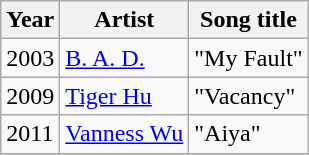<table class="wikitable sortable">
<tr>
<th>Year</th>
<th>Artist</th>
<th>Song title</th>
</tr>
<tr>
<td>2003</td>
<td><a href='#'>B. A. D.</a></td>
<td>"My Fault"</td>
</tr>
<tr>
<td>2009</td>
<td><a href='#'>Tiger Hu</a></td>
<td>"Vacancy"</td>
</tr>
<tr>
<td>2011</td>
<td><a href='#'>Vanness Wu</a></td>
<td>"Aiya"</td>
</tr>
<tr>
</tr>
</table>
